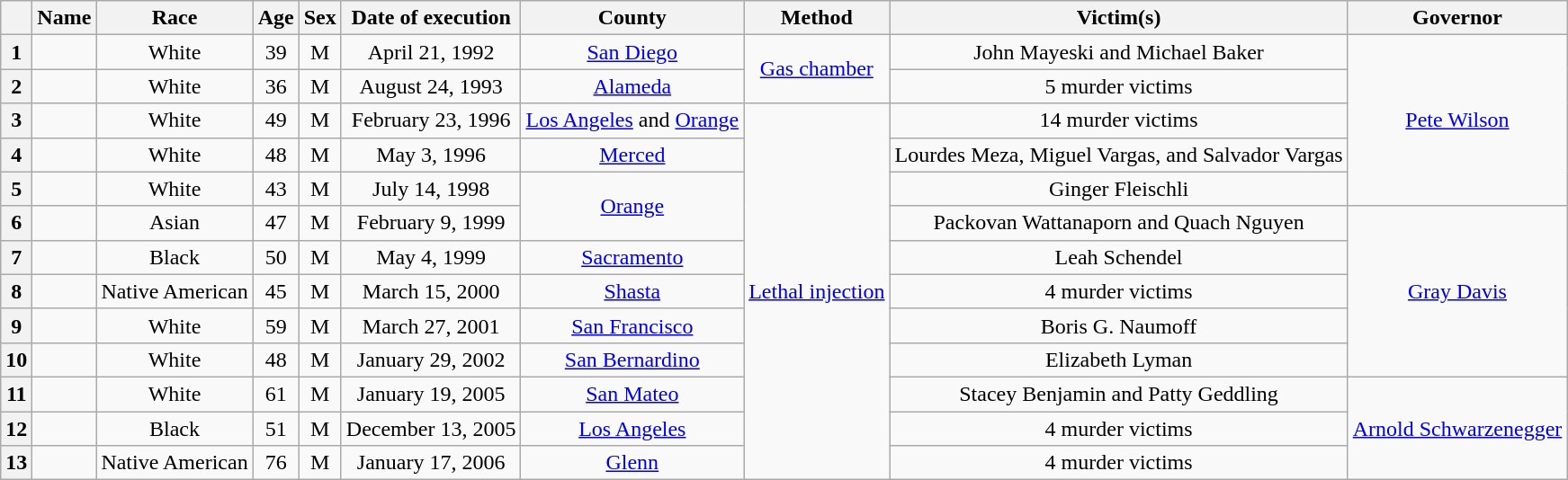<table class="wikitable sortable" style="text-align:center;">
<tr>
<th scope="col"></th>
<th scope="col">Name</th>
<th scope="col">Race</th>
<th scope="col">Age</th>
<th scope="col">Sex</th>
<th scope="col" data-sort-type="date">Date of execution</th>
<th scope="col">County</th>
<th scope="col">Method</th>
<th scope="col">Victim(s)</th>
<th scope="col">Governor</th>
</tr>
<tr>
<th scope="row">1</th>
<td></td>
<td>White</td>
<td>39</td>
<td>M</td>
<td>April 21, 1992</td>
<td><a href='#'>San Diego</a></td>
<td rowspan="2"><a href='#'>Gas chamber</a></td>
<td>John Mayeski and Michael Baker</td>
<td rowspan="5"><a href='#'>Pete Wilson</a></td>
</tr>
<tr>
<th scope="row">2</th>
<td></td>
<td>White</td>
<td>36</td>
<td>M</td>
<td>August 24, 1993</td>
<td><a href='#'>Alameda</a></td>
<td>5 murder victims</td>
</tr>
<tr>
<th scope="row">3</th>
<td></td>
<td>White</td>
<td>49</td>
<td>M</td>
<td>February 23, 1996</td>
<td><a href='#'>Los Angeles</a> and <a href='#'>Orange</a></td>
<td rowspan="11"><a href='#'>Lethal injection</a></td>
<td>14 murder victims</td>
</tr>
<tr>
<th scope="row">4</th>
<td></td>
<td>White</td>
<td>48</td>
<td>M</td>
<td>May 3, 1996</td>
<td><a href='#'>Merced</a></td>
<td>Lourdes Meza, Miguel Vargas, and Salvador Vargas</td>
</tr>
<tr>
<th scope="row">5</th>
<td></td>
<td>White</td>
<td>43</td>
<td>M</td>
<td>July 14, 1998</td>
<td rowspan="2"><a href='#'>Orange</a></td>
<td>Ginger Fleischli</td>
</tr>
<tr>
<th scope="row">6</th>
<td></td>
<td>Asian</td>
<td>47</td>
<td>M</td>
<td>February 9, 1999</td>
<td>Packovan Wattanaporn and Quach Nguyen</td>
<td rowspan="5"><a href='#'>Gray Davis</a></td>
</tr>
<tr>
<th scope="row">7</th>
<td></td>
<td>Black</td>
<td>50</td>
<td>M</td>
<td>May 4, 1999</td>
<td><a href='#'>Sacramento</a></td>
<td>Leah Schendel</td>
</tr>
<tr>
<th scope="row">8</th>
<td></td>
<td>Native American</td>
<td>45</td>
<td>M</td>
<td>March 15, 2000</td>
<td><a href='#'>Shasta</a></td>
<td>4 murder victims</td>
</tr>
<tr>
<th scope="row">9</th>
<td></td>
<td>White</td>
<td>59</td>
<td>M</td>
<td>March 27, 2001</td>
<td><a href='#'>San Francisco</a></td>
<td>Boris G. Naumoff</td>
</tr>
<tr>
<th scope="row">10</th>
<td></td>
<td>White</td>
<td>48</td>
<td>M</td>
<td>January 29, 2002</td>
<td><a href='#'>San Bernardino</a></td>
<td>Elizabeth Lyman</td>
</tr>
<tr>
<th scope="row">11</th>
<td></td>
<td>White</td>
<td>61</td>
<td>M</td>
<td>January 19, 2005</td>
<td><a href='#'>San Mateo</a></td>
<td>Stacey Benjamin and Patty Geddling</td>
<td rowspan="3"><a href='#'>Arnold Schwarzenegger</a></td>
</tr>
<tr>
<th scope="row">12</th>
<td></td>
<td>Black</td>
<td>51</td>
<td>M</td>
<td>December 13, 2005</td>
<td><a href='#'>Los Angeles</a></td>
<td>4 murder victims</td>
</tr>
<tr>
<th scope="row">13</th>
<td></td>
<td>Native American</td>
<td>76</td>
<td>M</td>
<td>January 17, 2006</td>
<td><a href='#'>Glenn</a></td>
<td>4 murder victims</td>
</tr>
</table>
